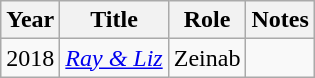<table class="wikitable sortable">
<tr>
<th>Year</th>
<th>Title</th>
<th>Role</th>
<th>Notes</th>
</tr>
<tr>
<td>2018</td>
<td><em><a href='#'>Ray & Liz</a></em></td>
<td>Zeinab</td>
<td></td>
</tr>
</table>
